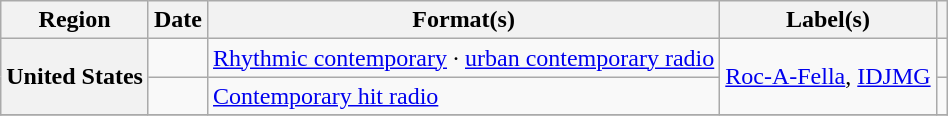<table class="wikitable plainrowheaders" style="text-align:left">
<tr>
<th scope="col">Region</th>
<th scope="col">Date</th>
<th scope="col">Format(s)</th>
<th scope="col">Label(s)</th>
<th scope="col"></th>
</tr>
<tr>
<th scope="row" rowspan="2">United States</th>
<td></td>
<td><a href='#'>Rhythmic contemporary</a> · <a href='#'>urban contemporary radio</a></td>
<td rowspan="2"><a href='#'>Roc-A-Fella</a>, <a href='#'>IDJMG</a></td>
<td></td>
</tr>
<tr>
<td></td>
<td><a href='#'>Contemporary hit radio</a></td>
<td></td>
</tr>
<tr>
</tr>
</table>
